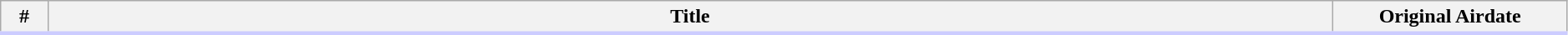<table class="wikitable" width = "99%">
<tr style="border-bottom:3px solid #CCF">
<th width="3%">#</th>
<th>Title</th>
<th width="15%">Original Airdate<br>


































</th>
</tr>
</table>
